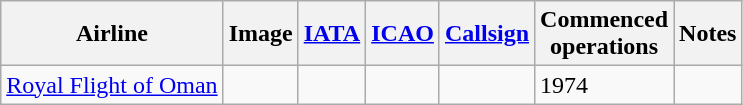<table class="wikitable sortable">
<tr valign="middle">
<th>Airline</th>
<th>Image</th>
<th><a href='#'>IATA</a></th>
<th><a href='#'>ICAO</a></th>
<th><a href='#'>Callsign</a></th>
<th>Commenced<br>operations</th>
<th>Notes</th>
</tr>
<tr>
<td><a href='#'>Royal Flight of Oman</a></td>
<td></td>
<td></td>
<td></td>
<td></td>
<td>1974</td>
<td></td>
</tr>
</table>
